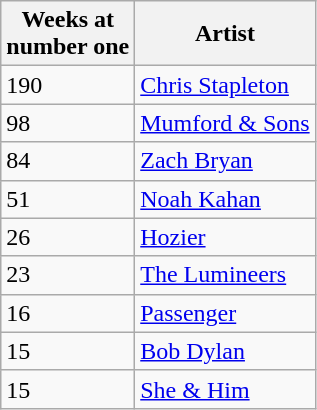<table class="wikitable">
<tr>
<th>Weeks at<br>number one</th>
<th>Artist</th>
</tr>
<tr>
<td>190</td>
<td><a href='#'>Chris Stapleton</a></td>
</tr>
<tr>
<td>98</td>
<td><a href='#'>Mumford & Sons</a></td>
</tr>
<tr>
<td>84</td>
<td><a href='#'>Zach Bryan</a></td>
</tr>
<tr>
<td>51</td>
<td><a href='#'>Noah Kahan</a></td>
</tr>
<tr>
<td>26</td>
<td><a href='#'>Hozier</a></td>
</tr>
<tr>
<td>23</td>
<td><a href='#'>The Lumineers</a></td>
</tr>
<tr>
<td>16</td>
<td><a href='#'>Passenger</a></td>
</tr>
<tr>
<td>15</td>
<td><a href='#'>Bob Dylan</a></td>
</tr>
<tr>
<td>15</td>
<td><a href='#'>She & Him</a></td>
</tr>
</table>
